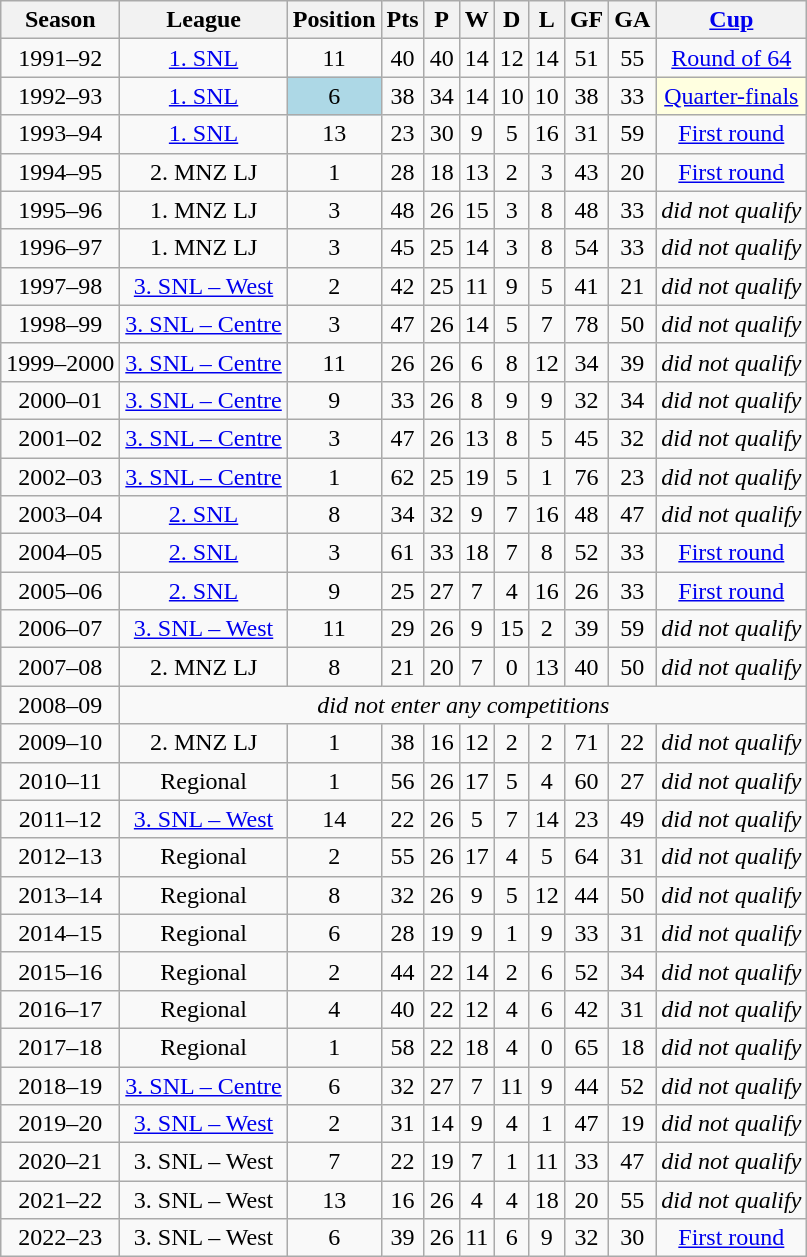<table class="wikitable sortable" style="text-align: center;">
<tr>
<th>Season</th>
<th>League</th>
<th>Position</th>
<th>Pts</th>
<th>P</th>
<th>W</th>
<th>D</th>
<th>L</th>
<th>GF</th>
<th>GA</th>
<th><a href='#'>Cup</a></th>
</tr>
<tr>
<td>1991–92</td>
<td><a href='#'>1. SNL</a></td>
<td>11</td>
<td>40</td>
<td>40</td>
<td>14</td>
<td>12</td>
<td>14</td>
<td>51</td>
<td>55</td>
<td><a href='#'>Round of 64</a></td>
</tr>
<tr>
<td>1992–93</td>
<td><a href='#'>1. SNL</a></td>
<td bgcolor=lightblue>6</td>
<td>38</td>
<td>34</td>
<td>14</td>
<td>10</td>
<td>10</td>
<td>38</td>
<td>33</td>
<td bgcolor=lightyellow><a href='#'>Quarter-finals</a></td>
</tr>
<tr>
<td>1993–94</td>
<td><a href='#'>1. SNL</a></td>
<td>13</td>
<td>23</td>
<td>30</td>
<td>9</td>
<td>5</td>
<td>16</td>
<td>31</td>
<td>59</td>
<td><a href='#'>First round</a></td>
</tr>
<tr>
<td>1994–95</td>
<td>2. MNZ LJ</td>
<td>1</td>
<td>28</td>
<td>18</td>
<td>13</td>
<td>2</td>
<td>3</td>
<td>43</td>
<td>20</td>
<td><a href='#'>First round</a></td>
</tr>
<tr>
<td>1995–96</td>
<td>1. MNZ LJ</td>
<td>3</td>
<td>48</td>
<td>26</td>
<td>15</td>
<td>3</td>
<td>8</td>
<td>48</td>
<td>33</td>
<td><em>did not qualify</em></td>
</tr>
<tr>
<td>1996–97</td>
<td>1. MNZ LJ</td>
<td>3</td>
<td>45</td>
<td>25</td>
<td>14</td>
<td>3</td>
<td>8</td>
<td>54</td>
<td>33</td>
<td><em>did not qualify</em></td>
</tr>
<tr>
<td>1997–98</td>
<td><a href='#'>3. SNL – West</a></td>
<td>2</td>
<td>42</td>
<td>25</td>
<td>11</td>
<td>9</td>
<td>5</td>
<td>41</td>
<td>21</td>
<td><em>did not qualify</em></td>
</tr>
<tr>
<td>1998–99</td>
<td><a href='#'>3. SNL – Centre</a></td>
<td>3</td>
<td>47</td>
<td>26</td>
<td>14</td>
<td>5</td>
<td>7</td>
<td>78</td>
<td>50</td>
<td><em>did not qualify</em></td>
</tr>
<tr>
<td>1999–2000</td>
<td><a href='#'>3. SNL – Centre</a></td>
<td>11</td>
<td>26</td>
<td>26</td>
<td>6</td>
<td>8</td>
<td>12</td>
<td>34</td>
<td>39</td>
<td><em>did not qualify</em></td>
</tr>
<tr>
<td>2000–01</td>
<td><a href='#'>3. SNL – Centre</a></td>
<td>9</td>
<td>33</td>
<td>26</td>
<td>8</td>
<td>9</td>
<td>9</td>
<td>32</td>
<td>34</td>
<td><em>did not qualify</em></td>
</tr>
<tr>
<td>2001–02</td>
<td><a href='#'>3. SNL – Centre</a></td>
<td>3</td>
<td>47</td>
<td>26</td>
<td>13</td>
<td>8</td>
<td>5</td>
<td>45</td>
<td>32</td>
<td><em>did not qualify</em></td>
</tr>
<tr>
<td>2002–03</td>
<td><a href='#'>3. SNL – Centre</a></td>
<td>1</td>
<td>62</td>
<td>25</td>
<td>19</td>
<td>5</td>
<td>1</td>
<td>76</td>
<td>23</td>
<td><em>did not qualify</em></td>
</tr>
<tr>
<td>2003–04</td>
<td><a href='#'>2. SNL</a></td>
<td>8</td>
<td>34</td>
<td>32</td>
<td>9</td>
<td>7</td>
<td>16</td>
<td>48</td>
<td>47</td>
<td><em>did not qualify</em></td>
</tr>
<tr>
<td>2004–05</td>
<td><a href='#'>2. SNL</a></td>
<td>3</td>
<td>61</td>
<td>33</td>
<td>18</td>
<td>7</td>
<td>8</td>
<td>52</td>
<td>33</td>
<td><a href='#'>First round</a></td>
</tr>
<tr>
<td>2005–06</td>
<td><a href='#'>2. SNL</a></td>
<td>9</td>
<td>25</td>
<td>27</td>
<td>7</td>
<td>4</td>
<td>16</td>
<td>26</td>
<td>33</td>
<td><a href='#'>First round</a></td>
</tr>
<tr>
<td>2006–07</td>
<td><a href='#'>3. SNL – West</a></td>
<td>11</td>
<td>29</td>
<td>26</td>
<td>9</td>
<td>15</td>
<td>2</td>
<td>39</td>
<td>59</td>
<td><em>did not qualify</em></td>
</tr>
<tr>
<td>2007–08</td>
<td>2. MNZ LJ</td>
<td>8</td>
<td>21</td>
<td>20</td>
<td>7</td>
<td>0</td>
<td>13</td>
<td>40</td>
<td>50</td>
<td><em>did not qualify</em></td>
</tr>
<tr>
<td>2008–09</td>
<td colspan="10"><em>did not enter any competitions</em></td>
</tr>
<tr>
<td>2009–10</td>
<td>2. MNZ LJ</td>
<td>1</td>
<td>38</td>
<td>16</td>
<td>12</td>
<td>2</td>
<td>2</td>
<td>71</td>
<td>22</td>
<td><em>did not qualify</em></td>
</tr>
<tr>
<td>2010–11</td>
<td>Regional</td>
<td>1</td>
<td>56</td>
<td>26</td>
<td>17</td>
<td>5</td>
<td>4</td>
<td>60</td>
<td>27</td>
<td><em>did not qualify</em></td>
</tr>
<tr>
<td>2011–12</td>
<td><a href='#'>3. SNL – West</a></td>
<td>14</td>
<td>22</td>
<td>26</td>
<td>5</td>
<td>7</td>
<td>14</td>
<td>23</td>
<td>49</td>
<td><em>did not qualify</em></td>
</tr>
<tr>
<td>2012–13</td>
<td>Regional</td>
<td>2</td>
<td>55</td>
<td>26</td>
<td>17</td>
<td>4</td>
<td>5</td>
<td>64</td>
<td>31</td>
<td><em>did not qualify</em></td>
</tr>
<tr>
<td>2013–14</td>
<td>Regional</td>
<td>8</td>
<td>32</td>
<td>26</td>
<td>9</td>
<td>5</td>
<td>12</td>
<td>44</td>
<td>50</td>
<td><em>did not qualify</em></td>
</tr>
<tr>
<td>2014–15</td>
<td>Regional</td>
<td>6</td>
<td>28</td>
<td>19</td>
<td>9</td>
<td>1</td>
<td>9</td>
<td>33</td>
<td>31</td>
<td><em>did not qualify</em></td>
</tr>
<tr>
<td>2015–16</td>
<td>Regional</td>
<td>2</td>
<td>44</td>
<td>22</td>
<td>14</td>
<td>2</td>
<td>6</td>
<td>52</td>
<td>34</td>
<td><em>did not qualify</em></td>
</tr>
<tr>
<td>2016–17</td>
<td>Regional</td>
<td>4</td>
<td>40</td>
<td>22</td>
<td>12</td>
<td>4</td>
<td>6</td>
<td>42</td>
<td>31</td>
<td><em>did not qualify</em></td>
</tr>
<tr>
<td>2017–18</td>
<td>Regional</td>
<td>1</td>
<td>58</td>
<td>22</td>
<td>18</td>
<td>4</td>
<td>0</td>
<td>65</td>
<td>18</td>
<td><em>did not qualify</em></td>
</tr>
<tr>
<td>2018–19</td>
<td><a href='#'>3. SNL – Centre</a></td>
<td>6</td>
<td>32</td>
<td>27</td>
<td>7</td>
<td>11</td>
<td>9</td>
<td>44</td>
<td>52</td>
<td><em>did not qualify</em></td>
</tr>
<tr>
<td>2019–20</td>
<td><a href='#'>3. SNL – West</a></td>
<td>2</td>
<td>31</td>
<td>14</td>
<td>9</td>
<td>4</td>
<td>1</td>
<td>47</td>
<td>19</td>
<td><em>did not qualify</em></td>
</tr>
<tr>
<td>2020–21</td>
<td>3. SNL – West</td>
<td>7</td>
<td>22</td>
<td>19</td>
<td>7</td>
<td>1</td>
<td>11</td>
<td>33</td>
<td>47</td>
<td><em>did not qualify</em></td>
</tr>
<tr>
<td>2021–22</td>
<td>3. SNL – West</td>
<td>13</td>
<td>16</td>
<td>26</td>
<td>4</td>
<td>4</td>
<td>18</td>
<td>20</td>
<td>55</td>
<td><em>did not qualify</em></td>
</tr>
<tr>
<td>2022–23</td>
<td>3. SNL – West</td>
<td>6</td>
<td>39</td>
<td>26</td>
<td>11</td>
<td>6</td>
<td>9</td>
<td>32</td>
<td>30</td>
<td><a href='#'>First round</a></td>
</tr>
</table>
